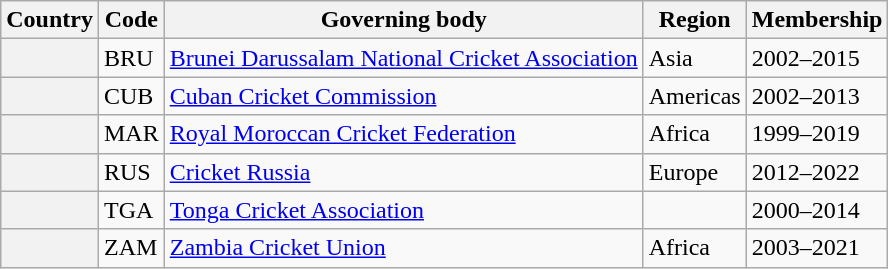<table class="wikitable sortable plainrowheaders static-row-header-text defaultcenter col1left col3left">
<tr>
<th scope="col">Country</th>
<th scope="col" class="unsortable">Code</th>
<th scope="col">Governing body</th>
<th scope="col">Region</th>
<th scope="col">Membership</th>
</tr>
<tr>
<th scope="row"></th>
<td>BRU</td>
<td><a href='#'>Brunei Darussalam National Cricket Association</a></td>
<td>Asia</td>
<td>2002–2015</td>
</tr>
<tr>
<th scope="row"></th>
<td>CUB</td>
<td><a href='#'>Cuban Cricket Commission</a></td>
<td>Americas</td>
<td>2002–2013</td>
</tr>
<tr>
<th scope="row"></th>
<td>MAR</td>
<td><a href='#'>Royal Moroccan Cricket Federation</a></td>
<td>Africa</td>
<td>1999–2019</td>
</tr>
<tr>
<th scope="row"></th>
<td>RUS</td>
<td><a href='#'>Cricket Russia</a></td>
<td>Europe</td>
<td>2012–2022</td>
</tr>
<tr>
<th scope="row"></th>
<td>TGA</td>
<td><a href='#'>Tonga Cricket Association</a></td>
<td></td>
<td>2000–2014</td>
</tr>
<tr>
<th scope="row"></th>
<td>ZAM</td>
<td><a href='#'>Zambia Cricket Union</a></td>
<td>Africa</td>
<td>2003–2021</td>
</tr>
</table>
